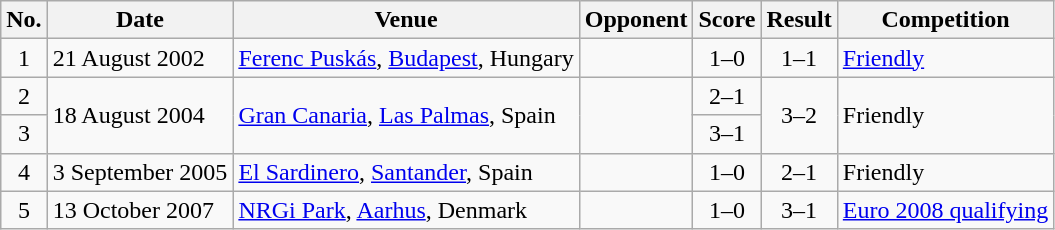<table class="wikitable sortable">
<tr>
<th scope="col">No.</th>
<th scope="col">Date</th>
<th scope="col">Venue</th>
<th scope="col">Opponent</th>
<th scope="col">Score</th>
<th scope="col">Result</th>
<th scope="col">Competition</th>
</tr>
<tr>
<td align="center">1</td>
<td>21 August 2002</td>
<td><a href='#'>Ferenc Puskás</a>, <a href='#'>Budapest</a>, Hungary</td>
<td></td>
<td align="center">1–0</td>
<td align="center">1–1</td>
<td><a href='#'>Friendly</a></td>
</tr>
<tr>
<td align="center">2</td>
<td rowspan="2">18 August 2004</td>
<td rowspan="2"><a href='#'>Gran Canaria</a>, <a href='#'>Las Palmas</a>, Spain</td>
<td rowspan="2"></td>
<td align="center">2–1</td>
<td rowspan="2" align="center">3–2</td>
<td rowspan="2">Friendly</td>
</tr>
<tr>
<td align="center">3</td>
<td align="center">3–1</td>
</tr>
<tr>
<td align="center">4</td>
<td>3 September 2005</td>
<td><a href='#'>El Sardinero</a>, <a href='#'>Santander</a>, Spain</td>
<td></td>
<td align="center">1–0</td>
<td align="center">2–1</td>
<td>Friendly</td>
</tr>
<tr>
<td align="center">5</td>
<td>13 October 2007</td>
<td><a href='#'>NRGi Park</a>, <a href='#'>Aarhus</a>, Denmark</td>
<td></td>
<td align="center">1–0</td>
<td align="center">3–1</td>
<td><a href='#'>Euro 2008 qualifying</a></td>
</tr>
</table>
